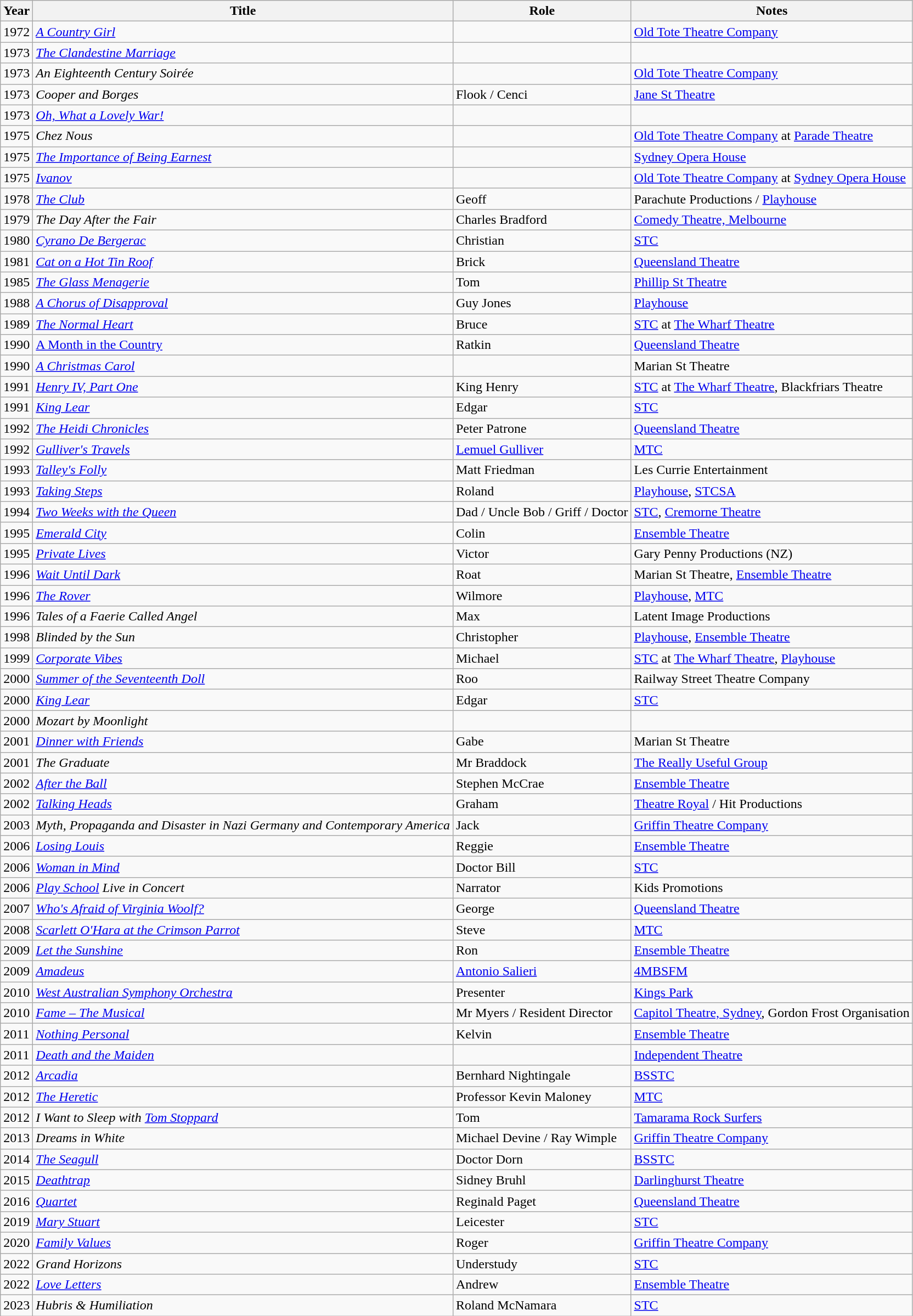<table class="wikitable sortable">
<tr>
<th>Year</th>
<th>Title</th>
<th>Role</th>
<th class="unsortable">Notes</th>
</tr>
<tr>
<td>1972</td>
<td><em><a href='#'>A Country Girl</a></em></td>
<td></td>
<td><a href='#'>Old Tote Theatre Company</a></td>
</tr>
<tr>
<td>1973</td>
<td><em><a href='#'>The Clandestine Marriage</a></em></td>
<td></td>
<td></td>
</tr>
<tr>
<td>1973</td>
<td><em>An Eighteenth Century Soirée</em></td>
<td></td>
<td><a href='#'>Old Tote Theatre Company</a></td>
</tr>
<tr>
<td>1973</td>
<td><em>Cooper and Borges</em></td>
<td>Flook / Cenci</td>
<td><a href='#'>Jane St Theatre</a></td>
</tr>
<tr>
<td>1973</td>
<td><em><a href='#'>Oh, What a Lovely War!</a></em></td>
<td></td>
<td></td>
</tr>
<tr>
<td>1975</td>
<td><em>Chez Nous</em></td>
<td></td>
<td><a href='#'>Old Tote Theatre Company</a> at <a href='#'>Parade Theatre</a></td>
</tr>
<tr>
<td>1975</td>
<td><em><a href='#'>The Importance of Being Earnest</a></em></td>
<td></td>
<td><a href='#'>Sydney Opera House</a></td>
</tr>
<tr>
<td>1975</td>
<td><em><a href='#'>Ivanov</a></em></td>
<td></td>
<td><a href='#'>Old Tote Theatre Company</a> at <a href='#'>Sydney Opera House</a></td>
</tr>
<tr>
<td>1978</td>
<td><em><a href='#'>The Club</a></em></td>
<td>Geoff</td>
<td>Parachute Productions / <a href='#'>Playhouse</a></td>
</tr>
<tr>
<td>1979</td>
<td><em>The Day After the Fair</em></td>
<td>Charles Bradford</td>
<td><a href='#'>Comedy Theatre, Melbourne</a></td>
</tr>
<tr>
<td>1980</td>
<td><em><a href='#'>Cyrano De Bergerac</a></em></td>
<td>Christian</td>
<td><a href='#'>STC</a></td>
</tr>
<tr>
<td>1981</td>
<td><em><a href='#'>Cat on a Hot Tin Roof</a></em></td>
<td>Brick</td>
<td><a href='#'>Queensland Theatre</a></td>
</tr>
<tr>
<td>1985</td>
<td><em><a href='#'>The Glass Menagerie</a></em></td>
<td>Tom</td>
<td><a href='#'>Phillip St Theatre</a></td>
</tr>
<tr>
<td>1988</td>
<td><em><a href='#'>A Chorus of Disapproval</a></em></td>
<td>Guy Jones</td>
<td><a href='#'>Playhouse</a></td>
</tr>
<tr>
<td>1989</td>
<td><em><a href='#'>The Normal Heart</a></em></td>
<td>Bruce</td>
<td><a href='#'>STC</a> at <a href='#'>The Wharf Theatre</a></td>
</tr>
<tr>
<td>1990</td>
<td><a href='#'>A Month in the Country</a></td>
<td>Ratkin</td>
<td><a href='#'>Queensland Theatre</a></td>
</tr>
<tr>
<td>1990</td>
<td><em><a href='#'>A Christmas Carol</a></em></td>
<td></td>
<td>Marian St Theatre</td>
</tr>
<tr>
<td>1991</td>
<td><em><a href='#'>Henry IV, Part One</a></em></td>
<td>King Henry</td>
<td><a href='#'>STC</a> at <a href='#'>The Wharf Theatre</a>, Blackfriars Theatre</td>
</tr>
<tr>
<td>1991</td>
<td><em><a href='#'>King Lear</a></em></td>
<td>Edgar</td>
<td><a href='#'>STC</a></td>
</tr>
<tr>
<td>1992</td>
<td><em><a href='#'>The Heidi Chronicles</a></em></td>
<td>Peter Patrone</td>
<td><a href='#'>Queensland Theatre</a></td>
</tr>
<tr>
<td>1992</td>
<td><em><a href='#'>Gulliver's Travels</a></em></td>
<td><a href='#'>Lemuel Gulliver</a></td>
<td><a href='#'>MTC</a></td>
</tr>
<tr>
<td>1993</td>
<td><em><a href='#'>Talley's Folly</a></em></td>
<td>Matt Friedman</td>
<td>Les Currie Entertainment</td>
</tr>
<tr>
<td>1993</td>
<td><em><a href='#'>Taking Steps</a></em></td>
<td>Roland</td>
<td><a href='#'>Playhouse</a>, <a href='#'>STCSA</a></td>
</tr>
<tr>
<td>1994</td>
<td><em><a href='#'>Two Weeks with the Queen</a></em></td>
<td>Dad / Uncle Bob / Griff / Doctor</td>
<td><a href='#'>STC</a>, <a href='#'>Cremorne Theatre</a></td>
</tr>
<tr>
<td>1995</td>
<td><em><a href='#'>Emerald City</a></em></td>
<td>Colin</td>
<td><a href='#'>Ensemble Theatre</a></td>
</tr>
<tr>
<td>1995</td>
<td><em><a href='#'>Private Lives</a></em></td>
<td>Victor</td>
<td>Gary Penny Productions (NZ)</td>
</tr>
<tr>
<td>1996</td>
<td><em><a href='#'>Wait Until Dark</a></em></td>
<td>Roat</td>
<td>Marian St Theatre, <a href='#'>Ensemble Theatre</a></td>
</tr>
<tr>
<td>1996</td>
<td><em><a href='#'>The Rover</a></em></td>
<td>Wilmore</td>
<td><a href='#'>Playhouse</a>, <a href='#'>MTC</a></td>
</tr>
<tr>
<td>1996</td>
<td><em>Tales of a Faerie Called Angel</em></td>
<td>Max</td>
<td>Latent Image Productions</td>
</tr>
<tr>
<td>1998</td>
<td><em>Blinded by the Sun</em></td>
<td>Christopher</td>
<td><a href='#'>Playhouse</a>, <a href='#'>Ensemble Theatre</a></td>
</tr>
<tr>
<td>1999</td>
<td><em><a href='#'>Corporate Vibes</a></em></td>
<td>Michael</td>
<td><a href='#'>STC</a> at <a href='#'>The Wharf Theatre</a>, <a href='#'>Playhouse</a></td>
</tr>
<tr>
<td>2000</td>
<td><em><a href='#'>Summer of the Seventeenth Doll</a></em></td>
<td>Roo</td>
<td>Railway Street Theatre Company</td>
</tr>
<tr>
<td>2000</td>
<td><em><a href='#'>King Lear</a></em></td>
<td>Edgar</td>
<td><a href='#'>STC</a></td>
</tr>
<tr>
<td>2000</td>
<td><em>Mozart by Moonlight</em></td>
<td></td>
<td></td>
</tr>
<tr>
<td>2001</td>
<td><em><a href='#'>Dinner with Friends</a></em></td>
<td>Gabe</td>
<td>Marian St Theatre</td>
</tr>
<tr>
<td>2001</td>
<td><em>The Graduate</em></td>
<td>Mr Braddock</td>
<td><a href='#'>The Really Useful Group</a></td>
</tr>
<tr>
<td>2002</td>
<td><em><a href='#'>After the Ball</a></em></td>
<td>Stephen McCrae</td>
<td><a href='#'>Ensemble Theatre</a></td>
</tr>
<tr>
<td>2002</td>
<td><em><a href='#'>Talking Heads</a></em></td>
<td>Graham</td>
<td><a href='#'>Theatre Royal</a> / Hit Productions</td>
</tr>
<tr>
<td>2003</td>
<td><em>Myth, Propaganda and Disaster in Nazi Germany and Contemporary America</em></td>
<td>Jack</td>
<td><a href='#'>Griffin Theatre Company</a></td>
</tr>
<tr>
<td>2006</td>
<td><em><a href='#'>Losing Louis</a></em></td>
<td>Reggie</td>
<td><a href='#'>Ensemble Theatre</a></td>
</tr>
<tr>
<td>2006</td>
<td><em><a href='#'>Woman in Mind</a></em></td>
<td>Doctor Bill</td>
<td><a href='#'>STC</a></td>
</tr>
<tr>
<td>2006</td>
<td><em><a href='#'>Play School</a> Live in Concert</em></td>
<td>Narrator</td>
<td>Kids Promotions</td>
</tr>
<tr>
<td>2007</td>
<td><em><a href='#'>Who's Afraid of Virginia Woolf?</a></em></td>
<td>George</td>
<td><a href='#'>Queensland Theatre</a></td>
</tr>
<tr>
<td>2008</td>
<td><em><a href='#'>Scarlett O'Hara at the Crimson Parrot</a></em></td>
<td>Steve</td>
<td><a href='#'>MTC</a></td>
</tr>
<tr>
<td>2009</td>
<td><em><a href='#'>Let the Sunshine</a></em></td>
<td>Ron</td>
<td><a href='#'>Ensemble Theatre</a></td>
</tr>
<tr>
<td>2009</td>
<td><em><a href='#'>Amadeus</a></em></td>
<td><a href='#'>Antonio Salieri</a></td>
<td><a href='#'>4MBSFM</a></td>
</tr>
<tr>
<td>2010</td>
<td><em><a href='#'>West Australian Symphony Orchestra</a></em></td>
<td>Presenter</td>
<td><a href='#'>Kings Park</a></td>
</tr>
<tr>
<td>2010</td>
<td><em><a href='#'>Fame – The Musical</a></em></td>
<td>Mr Myers / Resident Director</td>
<td><a href='#'>Capitol Theatre, Sydney</a>, Gordon Frost Organisation</td>
</tr>
<tr>
<td>2011</td>
<td><em><a href='#'>Nothing Personal</a></em></td>
<td>Kelvin</td>
<td><a href='#'>Ensemble Theatre</a></td>
</tr>
<tr>
<td>2011</td>
<td><em><a href='#'>Death and the Maiden</a></em></td>
<td></td>
<td><a href='#'>Independent Theatre</a></td>
</tr>
<tr>
<td>2012</td>
<td><em><a href='#'>Arcadia</a></em></td>
<td>Bernhard Nightingale</td>
<td><a href='#'>BSSTC</a></td>
</tr>
<tr>
<td>2012</td>
<td><em><a href='#'>The Heretic</a></em></td>
<td>Professor Kevin Maloney</td>
<td><a href='#'>MTC</a></td>
</tr>
<tr>
<td>2012</td>
<td><em>I Want to Sleep with <a href='#'>Tom Stoppard</a></em></td>
<td>Tom</td>
<td><a href='#'>Tamarama Rock Surfers</a></td>
</tr>
<tr>
<td>2013</td>
<td><em>Dreams in White</em></td>
<td>Michael Devine / Ray Wimple</td>
<td><a href='#'>Griffin Theatre Company</a></td>
</tr>
<tr>
<td>2014</td>
<td><em><a href='#'>The Seagull</a></em></td>
<td>Doctor Dorn</td>
<td><a href='#'>BSSTC</a></td>
</tr>
<tr>
<td>2015</td>
<td><em><a href='#'>Deathtrap</a></em></td>
<td>Sidney Bruhl</td>
<td><a href='#'>Darlinghurst Theatre</a></td>
</tr>
<tr>
<td>2016</td>
<td><em><a href='#'>Quartet</a></em></td>
<td>Reginald Paget</td>
<td><a href='#'>Queensland Theatre</a></td>
</tr>
<tr>
<td>2019</td>
<td><em><a href='#'>Mary Stuart</a></em></td>
<td>Leicester</td>
<td><a href='#'>STC</a></td>
</tr>
<tr>
<td>2020</td>
<td><em><a href='#'>Family Values</a></em></td>
<td>Roger</td>
<td><a href='#'>Griffin Theatre Company</a></td>
</tr>
<tr>
<td>2022</td>
<td><em>Grand Horizons</em></td>
<td>Understudy</td>
<td><a href='#'>STC</a></td>
</tr>
<tr>
<td>2022</td>
<td><em><a href='#'>Love Letters</a></em></td>
<td>Andrew</td>
<td><a href='#'>Ensemble Theatre</a></td>
</tr>
<tr>
<td>2023</td>
<td><em>Hubris & Humiliation</em></td>
<td>Roland McNamara</td>
<td><a href='#'>STC</a></td>
</tr>
</table>
